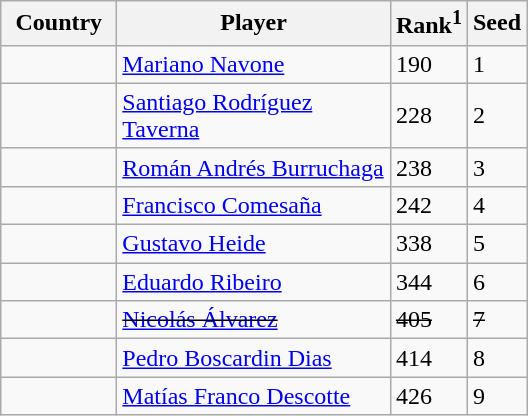<table class="sortable wikitable">
<tr>
<th width="70">Country</th>
<th width="175">Player</th>
<th>Rank<sup>1</sup></th>
<th>Seed</th>
</tr>
<tr>
<td></td>
<td><a href='#'>Mariano Navone</a></td>
<td>190</td>
<td>1</td>
</tr>
<tr>
<td></td>
<td><a href='#'>Santiago Rodríguez Taverna</a></td>
<td>228</td>
<td>2</td>
</tr>
<tr>
<td></td>
<td><a href='#'>Román Andrés Burruchaga</a></td>
<td>238</td>
<td>3</td>
</tr>
<tr>
<td></td>
<td><a href='#'>Francisco Comesaña</a></td>
<td>242</td>
<td>4</td>
</tr>
<tr>
<td></td>
<td><a href='#'>Gustavo Heide</a></td>
<td>338</td>
<td>5</td>
</tr>
<tr>
<td></td>
<td><a href='#'>Eduardo Ribeiro</a></td>
<td>344</td>
<td>6</td>
</tr>
<tr>
<td><s></s></td>
<td><s><a href='#'>Nicolás Álvarez</a></s></td>
<td><s>405</s></td>
<td><s>7</s></td>
</tr>
<tr>
<td></td>
<td><a href='#'>Pedro Boscardin Dias</a></td>
<td>414</td>
<td>8</td>
</tr>
<tr>
<td></td>
<td><a href='#'>Matías Franco Descotte</a></td>
<td>426</td>
<td>9</td>
</tr>
</table>
